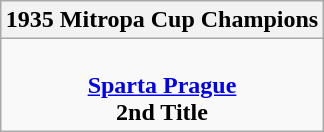<table class=wikitable style="text-align:center; margin:auto">
<tr>
<th>1935 Mitropa Cup Champions</th>
</tr>
<tr>
<td> <br> <strong><a href='#'>Sparta Prague</a></strong> <br> <strong>2nd Title</strong></td>
</tr>
</table>
